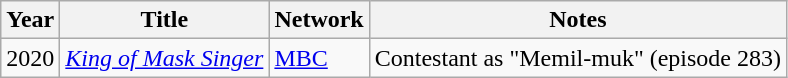<table class="wikitable">
<tr>
<th>Year</th>
<th>Title</th>
<th>Network</th>
<th>Notes</th>
</tr>
<tr>
<td>2020</td>
<td><em><a href='#'>King of Mask Singer</a></em></td>
<td><a href='#'>MBC</a></td>
<td>Contestant as "Memil-muk" (episode 283)</td>
</tr>
</table>
